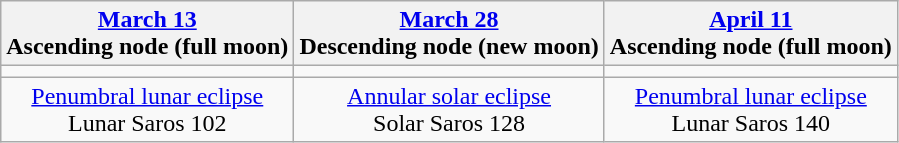<table class="wikitable">
<tr>
<th><a href='#'>March 13</a><br>Ascending node (full moon)</th>
<th><a href='#'>March 28</a><br>Descending node (new moon)</th>
<th><a href='#'>April 11</a><br>Ascending node (full moon)</th>
</tr>
<tr>
<td></td>
<td></td>
<td></td>
</tr>
<tr align=center>
<td><a href='#'>Penumbral lunar eclipse</a><br>Lunar Saros 102</td>
<td><a href='#'>Annular solar eclipse</a><br>Solar Saros 128</td>
<td><a href='#'>Penumbral lunar eclipse</a><br>Lunar Saros 140</td>
</tr>
</table>
